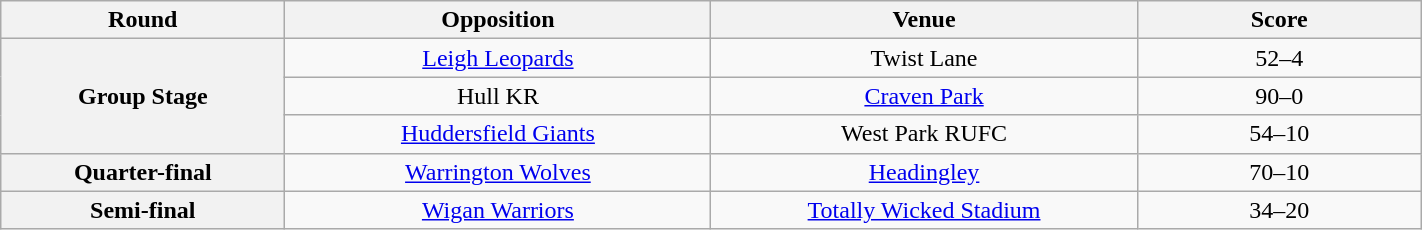<table class="wikitable plainrowheaders" style="text-align:center; width: 75%;">
<tr>
<th scope="col" style="width:20%">Round</th>
<th scope="col" style="width:30%">Opposition</th>
<th scope="col" style="width:30%">Venue</th>
<th scope="col" style="width:20%">Score</th>
</tr>
<tr>
<th rowspan="3">Group Stage</th>
<td> <a href='#'>Leigh Leopards</a></td>
<td>Twist Lane</td>
<td>52–4</td>
</tr>
<tr>
<td> Hull KR</td>
<td><a href='#'>Craven Park</a></td>
<td>90–0</td>
</tr>
<tr>
<td> <a href='#'>Huddersfield Giants</a></td>
<td>West Park RUFC</td>
<td>54–10</td>
</tr>
<tr>
<th>Quarter-final</th>
<td> <a href='#'>Warrington Wolves</a></td>
<td><a href='#'>Headingley</a></td>
<td>70–10</td>
</tr>
<tr>
<th>Semi-final</th>
<td> <a href='#'>Wigan Warriors</a></td>
<td><a href='#'>Totally Wicked Stadium</a></td>
<td>34–20</td>
</tr>
</table>
